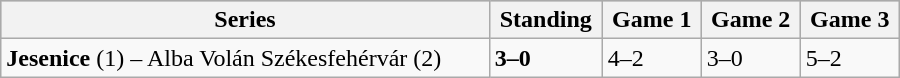<table class="wikitable" width="600px">
<tr style="background-color:#c0c0c0;">
<th>Series</th>
<th>Standing</th>
<th>Game 1</th>
<th>Game 2</th>
<th>Game 3</th>
</tr>
<tr>
<td><strong>Jesenice</strong> (1) – Alba Volán Székesfehérvár (2)</td>
<td><strong>3–0</strong></td>
<td>4–2</td>
<td>3–0</td>
<td>5–2</td>
</tr>
</table>
